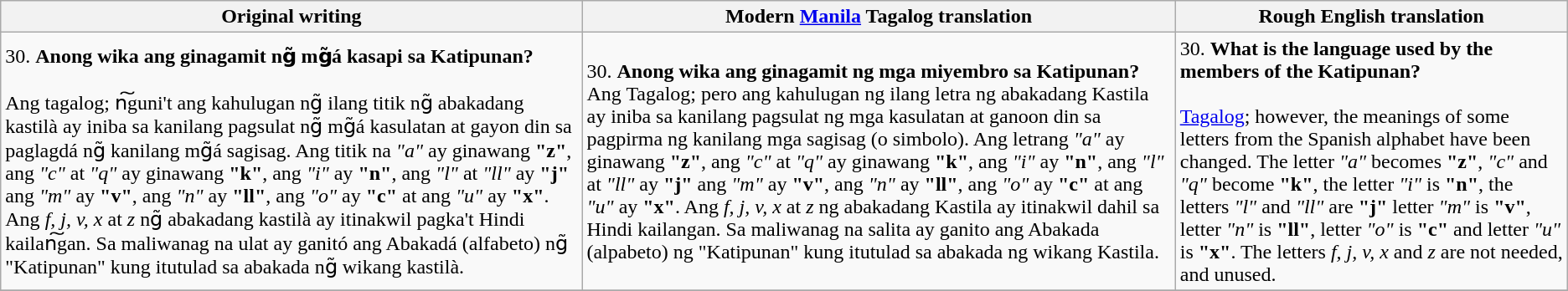<table class=wikitable>
<tr>
<th scope="col">Original writing</th>
<th scope="col">Modern <a href='#'>Manila</a> Tagalog translation</th>
<th scope="col">Rough English translation</th>
</tr>
<tr>
<td>30. <strong>Anong wika ang ginagamit ng̃  mg̃á kasapi sa Katipunan?</strong><br><br>Ang tagalog; n͠guni't ang kahulugan ng̃  ilang titik ng̃  abakadang kastilà ay iniba sa kanilang pagsulat ng̃  mg̃á kasulatan at gayon din sa paglagdá ng̃  kanilang mg̃á sagisag. Ang titik na <em>"a"</em> ay ginawang <strong>"z"</strong>, ang <em>"c"</em> at <em>"q"</em> ay ginawang <strong>"k"</strong>, ang <em>"i"</em> ay <strong>"n"</strong>, ang <em>"l"</em> at <em>"ll"</em> ay <strong>"j"</strong> ang <em>"m"</em> ay <strong>"v"</strong>, ang <em>"n"</em> ay <strong>"ll"</strong>, ang <em>"o"</em> ay <strong>"c"</strong> at ang <em>"u"</em> ay <strong>"x"</strong>. Ang <em>f, j, v, x</em> at <em>z</em> ng̃  abakadang kastilà ay itinakwil pagka't Hindi kailan͠gan. Sa maliwanag na ulat ay ganitó ang Abakadá (alfabeto) ng̃  "Katipunan" kung itutulad sa abakada ng̃  wikang kastilà.</td>
<td>30. <strong>Anong wika ang ginagamit ng mga miyembro sa Katipunan?</strong><br>Ang Tagalog; pero ang kahulugan ng ilang letra ng  abakadang Kastila ay iniba sa kanilang pagsulat ng mga kasulatan at ganoon din sa pagpirma ng  kanilang mga sagisag (o simbolo). Ang letrang <em>"a"</em> ay ginawang <strong>"z"</strong>, ang <em>"c"</em> at <em>"q"</em> ay ginawang <strong>"k"</strong>, ang <em>"i"</em> ay <strong>"n"</strong>, ang <em>"l"</em> at <em>"ll"</em> ay <strong>"j"</strong> ang <em>"m"</em> ay <strong>"v"</strong>, ang <em>"n"</em> ay <strong>"ll"</strong>, ang <em>"o"</em> ay <strong>"c"</strong> at ang <em>"u"</em> ay <strong>"x"</strong>. Ang <em>f, j, v, x</em> at <em>z</em> ng  abakadang Kastila ay itinakwil dahil sa Hindi kailangan. Sa maliwanag na salita ay ganito ang Abakada (alpabeto) ng  "Katipunan" kung itutulad sa abakada ng  wikang Kastila.</td>
<td>30. <strong>What is the language used by the members of the Katipunan?</strong><br><br><a href='#'>Tagalog</a>; however, the meanings of some letters from the Spanish alphabet have been changed. The letter <em>"a"</em> becomes <strong>"z"</strong>, <em>"c"</em> and <em>"q"</em> become <strong>"k"</strong>, the letter <em>"i"</em> is <strong>"n"</strong>, the letters <em>"l"</em> and <em>"ll"</em> are <strong>"j"</strong> letter <em>"m"</em> is <strong>"v"</strong>, letter <em>"n"</em> is <strong>"ll"</strong>, letter <em>"o"</em> is <strong>"c"</strong> and letter <em>"u"</em> is <strong>"x"</strong>. The letters <em>f, j, v, x</em> and <em>z</em> are not needed, and unused.</td>
</tr>
<tr>
</tr>
</table>
